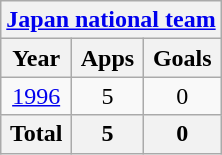<table class="wikitable" style="text-align:center">
<tr>
<th colspan=3><a href='#'>Japan national team</a></th>
</tr>
<tr>
<th>Year</th>
<th>Apps</th>
<th>Goals</th>
</tr>
<tr>
<td><a href='#'>1996</a></td>
<td>5</td>
<td>0</td>
</tr>
<tr>
<th>Total</th>
<th>5</th>
<th>0</th>
</tr>
</table>
